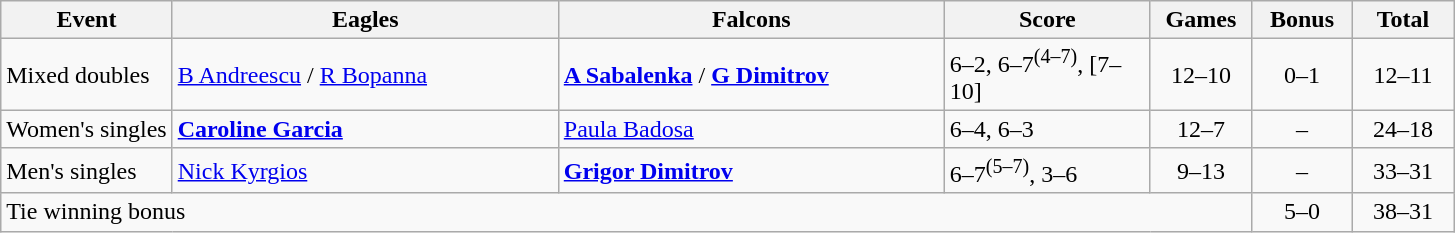<table class="wikitable nowrap">
<tr>
<th>Event</th>
<th width=250>Eagles</th>
<th width=250>Falcons</th>
<th width=130>Score</th>
<th width=60>Games</th>
<th width=60>Bonus</th>
<th width=60>Total</th>
</tr>
<tr>
<td>Mixed doubles</td>
<td> <a href='#'>B Andreescu</a> /  <a href='#'>R Bopanna</a></td>
<td><strong> <a href='#'>A Sabalenka</a></strong> / <strong> <a href='#'>G Dimitrov</a></strong></td>
<td>6–2, 6–7<sup>(4–7)</sup>, [7–10]</td>
<td align="center">12–10</td>
<td align="center">0–1</td>
<td align="center">12–11</td>
</tr>
<tr>
<td>Women's singles</td>
<td><strong> <a href='#'>Caroline Garcia</a></strong></td>
<td> <a href='#'>Paula Badosa</a></td>
<td>6–4, 6–3</td>
<td align="center">12–7</td>
<td align="center">–</td>
<td align="center">24–18</td>
</tr>
<tr>
<td>Men's singles</td>
<td> <a href='#'>Nick Kyrgios</a></td>
<td><strong> <a href='#'>Grigor Dimitrov</a></strong></td>
<td>6–7<sup>(5–7)</sup>, 3–6</td>
<td align="center">9–13</td>
<td align="center">–</td>
<td align="center">33–31</td>
</tr>
<tr>
<td colspan=5>Tie winning bonus</td>
<td align="center">5–0</td>
<td align="center">38–31</td>
</tr>
</table>
